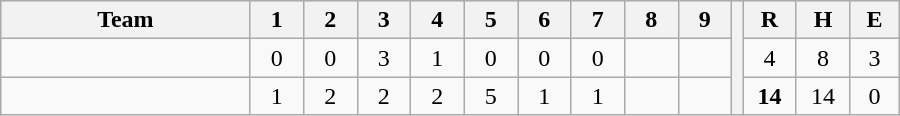<table border=1 cellspacing=0 width=600 style="margin-left:3em;" class="wikitable">
<tr style="text-align:center; background-color:#e6e6e6;">
<th align=left width=28%>Team</th>
<th width=6%>1</th>
<th width=6%>2</th>
<th width=6%>3</th>
<th width=6%>4</th>
<th width=6%>5</th>
<th width=6%>6</th>
<th width=6%>7</th>
<th width=6%>8</th>
<th width=6%>9</th>
<th rowspan="3" width=0.5%></th>
<th width=6%>R</th>
<th width=6%>H</th>
<th width=6%>E</th>
</tr>
<tr style="text-align:center;">
<td align=left></td>
<td>0</td>
<td>0</td>
<td>3</td>
<td>1</td>
<td>0</td>
<td>0</td>
<td>0</td>
<td></td>
<td></td>
<td>4</td>
<td>8</td>
<td>3</td>
</tr>
<tr style="text-align:center;">
<td align=left></td>
<td>1</td>
<td>2</td>
<td>2</td>
<td>2</td>
<td>5</td>
<td>1</td>
<td>1</td>
<td></td>
<td></td>
<td><strong>14</strong></td>
<td>14</td>
<td>0</td>
</tr>
</table>
